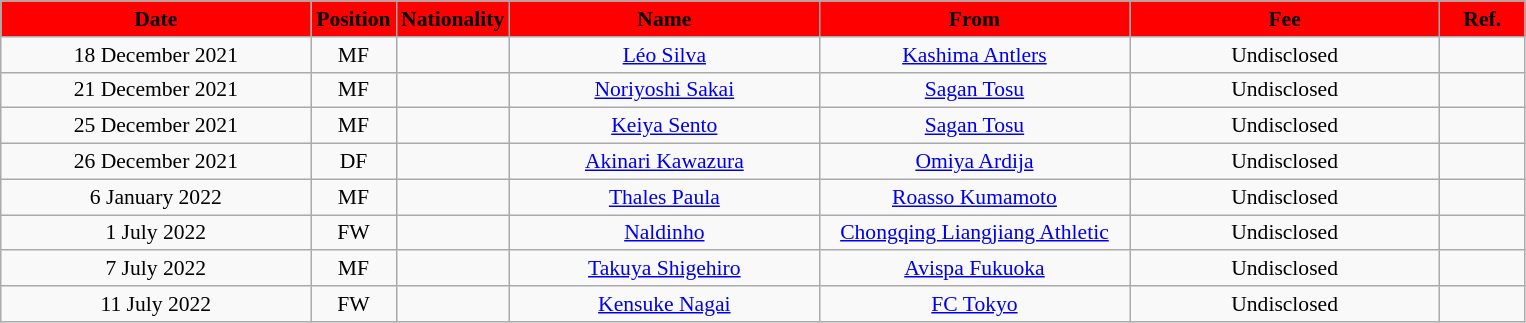<table class="wikitable"  style="text-align:center; font-size:90%; ">
<tr>
<th style="background:#FF0000; color:#000000; width:200px;">Date</th>
<th style="background:#FF0000; color:#000000; width:50px;">Position</th>
<th style="background:#FF0000; color:#000000; width:50px;">Nationality</th>
<th style="background:#FF0000; color:#000000; width:200px;">Name</th>
<th style="background:#FF0000; color:#000000; width:200px;">From</th>
<th style="background:#FF0000; color:#000000; width:200px;">Fee</th>
<th style="background:#FF0000; color:#000000; width:50px;">Ref.</th>
</tr>
<tr>
<td>18 December 2021</td>
<td>MF</td>
<td></td>
<td><a href='#'>Léo Silva</a></td>
<td><a href='#'>Kashima Antlers</a></td>
<td>Undisclosed</td>
<td></td>
</tr>
<tr>
<td>21 December 2021</td>
<td>MF</td>
<td></td>
<td><a href='#'>Noriyoshi Sakai</a></td>
<td><a href='#'>Sagan Tosu</a></td>
<td>Undisclosed</td>
<td></td>
</tr>
<tr>
<td>25 December 2021</td>
<td>MF</td>
<td></td>
<td><a href='#'>Keiya Sento</a></td>
<td><a href='#'>Sagan Tosu</a></td>
<td>Undisclosed</td>
<td></td>
</tr>
<tr>
<td>26 December 2021</td>
<td>DF</td>
<td></td>
<td><a href='#'>Akinari Kawazura</a></td>
<td><a href='#'>Omiya Ardija</a></td>
<td>Undisclosed</td>
<td></td>
</tr>
<tr>
<td>6 January 2022</td>
<td>MF</td>
<td></td>
<td><a href='#'>Thales Paula</a></td>
<td><a href='#'>Roasso Kumamoto</a></td>
<td>Undisclosed</td>
<td></td>
</tr>
<tr>
<td>1 July 2022</td>
<td>FW</td>
<td></td>
<td><a href='#'>Naldinho</a></td>
<td><a href='#'>Chongqing Liangjiang Athletic</a></td>
<td>Undisclosed</td>
<td></td>
</tr>
<tr>
<td>7 July 2022</td>
<td>MF</td>
<td></td>
<td><a href='#'>Takuya Shigehiro</a></td>
<td><a href='#'>Avispa Fukuoka</a></td>
<td>Undisclosed</td>
<td></td>
</tr>
<tr>
<td>11 July 2022</td>
<td>FW</td>
<td></td>
<td><a href='#'>Kensuke Nagai</a></td>
<td><a href='#'>FC Tokyo</a></td>
<td>Undisclosed</td>
<td></td>
</tr>
</table>
